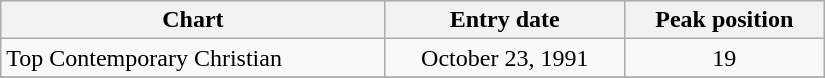<table border=1 cellspacing=0 cellpadding=2 width="550px" class="wikitable">
<tr>
<th align="left">Chart</th>
<th align="left">Entry date</th>
<th align="left">Peak position</th>
</tr>
<tr>
<td align="left">Top Contemporary Christian</td>
<td align="center">October 23, 1991</td>
<td align="center">19</td>
</tr>
<tr>
</tr>
</table>
